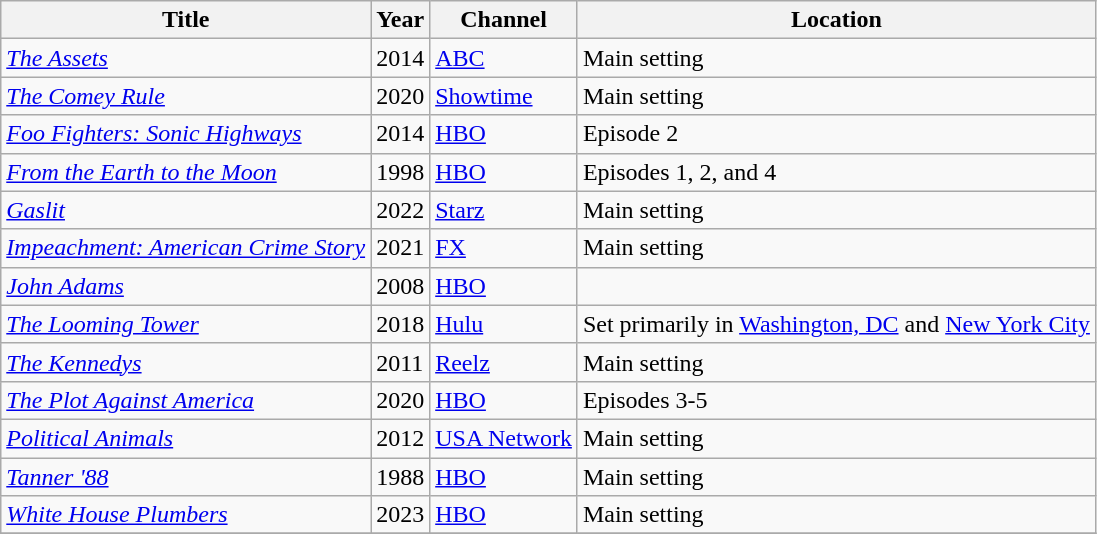<table class="wikitable sortable">
<tr>
<th>Title</th>
<th>Year</th>
<th>Channel</th>
<th>Location</th>
</tr>
<tr>
<td><em><a href='#'>The Assets</a></em></td>
<td>2014</td>
<td><a href='#'>ABC</a></td>
<td>Main setting</td>
</tr>
<tr>
<td><em><a href='#'>The Comey Rule</a></em></td>
<td>2020</td>
<td><a href='#'>Showtime</a></td>
<td>Main setting</td>
</tr>
<tr>
<td><em><a href='#'>Foo Fighters: Sonic Highways</a></em></td>
<td>2014</td>
<td><a href='#'>HBO</a></td>
<td>Episode 2</td>
</tr>
<tr>
<td><em><a href='#'>From the Earth to the Moon</a></em></td>
<td>1998</td>
<td><a href='#'>HBO</a></td>
<td>Episodes 1, 2, and 4</td>
</tr>
<tr>
<td><em><a href='#'>Gaslit</a></em></td>
<td>2022</td>
<td><a href='#'>Starz</a></td>
<td>Main setting</td>
</tr>
<tr>
<td><em><a href='#'>Impeachment: American Crime Story</a></em></td>
<td>2021</td>
<td><a href='#'>FX</a></td>
<td>Main setting</td>
</tr>
<tr>
<td><em><a href='#'>John Adams</a></em></td>
<td>2008</td>
<td><a href='#'>HBO</a></td>
<td></td>
</tr>
<tr>
<td><em><a href='#'>The Looming Tower</a></em></td>
<td>2018</td>
<td><a href='#'>Hulu</a></td>
<td>Set primarily in <a href='#'>Washington, DC</a> and <a href='#'>New York City</a></td>
</tr>
<tr>
<td><em><a href='#'>The Kennedys</a></em></td>
<td>2011</td>
<td><a href='#'>Reelz</a></td>
<td>Main setting</td>
</tr>
<tr>
<td><em><a href='#'>The Plot Against America</a></em></td>
<td>2020</td>
<td><a href='#'>HBO</a></td>
<td>Episodes 3-5</td>
</tr>
<tr>
<td><em><a href='#'>Political Animals</a></em></td>
<td>2012</td>
<td><a href='#'>USA Network</a></td>
<td>Main setting </td>
</tr>
<tr>
<td><em><a href='#'>Tanner '88</a></em></td>
<td>1988</td>
<td><a href='#'>HBO</a></td>
<td>Main setting </td>
</tr>
<tr>
<td><em><a href='#'>White House Plumbers</a></em></td>
<td>2023</td>
<td><a href='#'>HBO</a></td>
<td>Main setting</td>
</tr>
<tr>
</tr>
</table>
